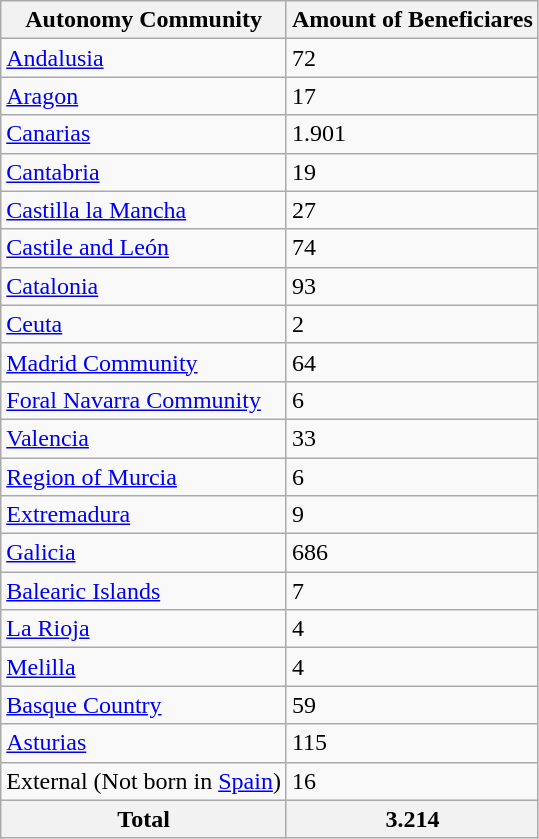<table class="wikitable">
<tr>
<th>Autonomy Community</th>
<th>Amount of Beneficiares</th>
</tr>
<tr>
<td><a href='#'>Andalusia</a></td>
<td>72</td>
</tr>
<tr>
<td><a href='#'>Aragon</a></td>
<td>17</td>
</tr>
<tr>
<td><a href='#'>Canarias</a></td>
<td>1.901</td>
</tr>
<tr>
<td><a href='#'>Cantabria</a></td>
<td>19</td>
</tr>
<tr>
<td><a href='#'>Castilla la Mancha</a></td>
<td>27</td>
</tr>
<tr>
<td><a href='#'>Castile and León</a></td>
<td>74</td>
</tr>
<tr>
<td><a href='#'>Catalonia</a></td>
<td>93</td>
</tr>
<tr>
<td><a href='#'>Ceuta</a></td>
<td>2</td>
</tr>
<tr>
<td><a href='#'>Madrid Community</a></td>
<td>64</td>
</tr>
<tr>
<td><a href='#'>Foral Navarra Community</a></td>
<td>6</td>
</tr>
<tr>
<td><a href='#'>Valencia</a></td>
<td>33</td>
</tr>
<tr>
<td><a href='#'>Region of Murcia</a></td>
<td>6</td>
</tr>
<tr>
<td><a href='#'>Extremadura</a></td>
<td>9</td>
</tr>
<tr>
<td><a href='#'>Galicia</a></td>
<td>686</td>
</tr>
<tr>
<td><a href='#'>Balearic Islands</a></td>
<td>7</td>
</tr>
<tr>
<td><a href='#'>La Rioja</a></td>
<td>4</td>
</tr>
<tr>
<td><a href='#'>Melilla</a></td>
<td>4</td>
</tr>
<tr>
<td><a href='#'>Basque Country</a></td>
<td>59</td>
</tr>
<tr>
<td><a href='#'>Asturias</a></td>
<td>115</td>
</tr>
<tr>
<td>External (Not born in <a href='#'>Spain</a>)</td>
<td>16</td>
</tr>
<tr>
<th><strong>Total</strong></th>
<th><strong>3.214</strong></th>
</tr>
</table>
